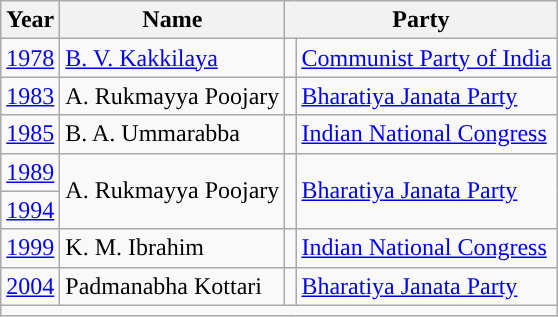<table class="wikitable">
<tr>
<th>Year</th>
<th>Name</th>
<th colspan="2">Party</th>
</tr>
<tr>
<td><a href='#'>1978</a></td>
<td><a href='#'>B. V. Kakkilaya</a></td>
<td style="background-color: "></td>
<td><a href='#'>Communist Party of India</a></td>
</tr>
<tr>
<td><a href='#'>1983</a></td>
<td>A. Rukmayya Poojary</td>
<td style="background-color: "></td>
<td><a href='#'>Bharatiya Janata Party</a></td>
</tr>
<tr>
<td><a href='#'>1985</a></td>
<td>B. A. Ummarabba</td>
<td style="background-color: "></td>
<td><a href='#'>Indian National Congress</a></td>
</tr>
<tr>
<td><a href='#'>1989</a></td>
<td rowspan="2">A. Rukmayya Poojary</td>
<td rowspan="2" style="background-color: "></td>
<td rowspan="2"><a href='#'>Bharatiya Janata Party</a></td>
</tr>
<tr>
<td><a href='#'>1994</a></td>
</tr>
<tr>
<td><a href='#'>1999</a></td>
<td>K. M. Ibrahim</td>
<td style="background-color: "></td>
<td><a href='#'>Indian National Congress</a></td>
</tr>
<tr>
<td><a href='#'>2004</a></td>
<td>Padmanabha Kottari</td>
<td style="background-color: "></td>
<td><a href='#'>Bharatiya Janata Party</a></td>
</tr>
<tr>
<td colspan="4"></td>
</tr>
</table>
